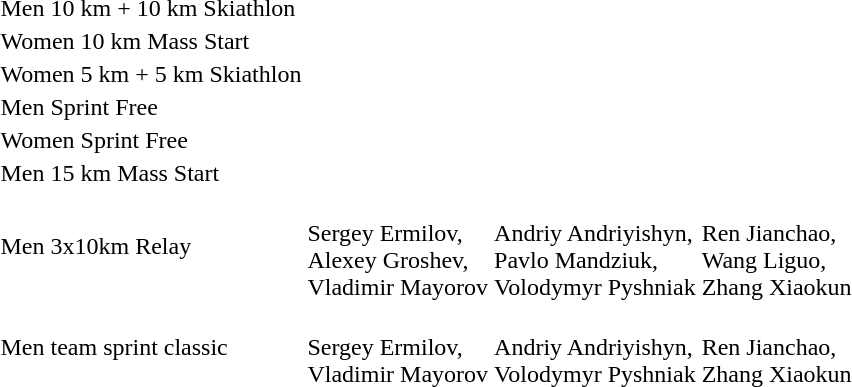<table>
<tr>
<td>Men 10 km + 10 km Skiathlon</td>
<td></td>
<td></td>
<td></td>
</tr>
<tr>
<td>Women 10 km Mass Start</td>
<td></td>
<td></td>
<td></td>
</tr>
<tr>
<td>Women 5 km + 5 km Skiathlon</td>
<td></td>
<td></td>
<td></td>
</tr>
<tr>
<td>Men Sprint Free</td>
<td></td>
<td></td>
<td></td>
</tr>
<tr>
<td>Women Sprint Free</td>
<td></td>
<td></td>
<td></td>
</tr>
<tr>
<td>Men 15 km Mass Start</td>
<td></td>
<td></td>
<td></td>
</tr>
<tr>
<td>Men 3x10km Relay</td>
<td><br> Sergey Ermilov, <br> Alexey Groshev,<br>Vladimir Mayorov</td>
<td><br>Andriy Andriyishyn,<br>Pavlo Mandziuk,<br>Volodymyr Pyshniak</td>
<td><br>Ren Jianchao,<br>Wang Liguo,<br>Zhang Xiaokun</td>
</tr>
<tr>
<td>Men team sprint classic</td>
<td><br> Sergey Ermilov, <br>Vladimir Mayorov</td>
<td><br>Andriy Andriyishyn, <br>Volodymyr Pyshniak</td>
<td><br>Ren Jianchao,<br>Zhang Xiaokun</td>
</tr>
</table>
